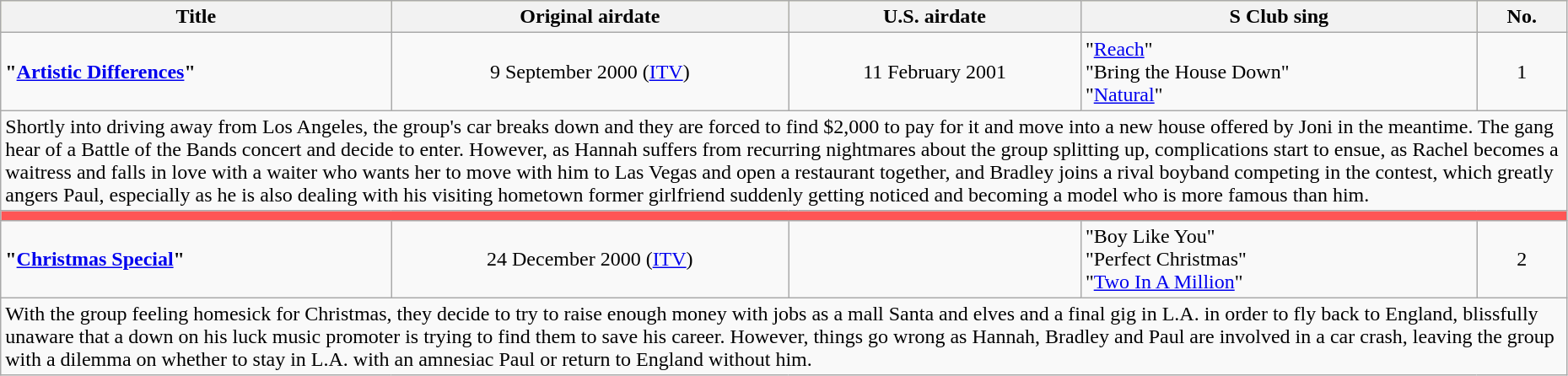<table class="wikitable" style=width:98%;>
<tr bgcolor="#FFFFBF">
<th>Title</th>
<th align="center">Original airdate</th>
<th align="center">U.S. airdate</th>
<th align="center">S Club sing</th>
<th align="center">No.</th>
</tr>
<tr>
<td><strong>"<a href='#'>Artistic Differences</a>"</strong></td>
<td align="center">9 September 2000 (<a href='#'>ITV</a>)</td>
<td align="center">11 February 2001</td>
<td>"<a href='#'>Reach</a>"<br>"Bring the House Down"<br>"<a href='#'>Natural</a>"</td>
<td align="center">1</td>
</tr>
<tr>
<td colspan="5">Shortly into driving away from Los Angeles, the group's car breaks down and they are forced to find $2,000 to pay for it and move into a new house offered by Joni in the meantime. The gang hear of a Battle of the Bands concert and decide to enter. However, as Hannah suffers from recurring nightmares about the group splitting up, complications start to ensue, as Rachel becomes a waitress and falls in love with a waiter who wants her to move with him to Las Vegas and open a restaurant together, and Bradley joins a rival boyband competing in the contest, which greatly angers Paul, especially as he is also dealing with his visiting hometown former girlfriend suddenly getting noticed and becoming a model who is more famous than him.</td>
</tr>
<tr>
<td colspan="5" bgcolor="FF5555"></td>
</tr>
<tr>
<td><strong>"<a href='#'>Christmas Special</a>"</strong></td>
<td align="center">24 December 2000 (<a href='#'>ITV</a>)</td>
<td align="center"></td>
<td>"Boy Like You"<br>"Perfect Christmas"<br>"<a href='#'>Two In A Million</a>"</td>
<td align="center">2</td>
</tr>
<tr>
<td colspan="5">With the group feeling homesick for Christmas, they decide to try to raise enough money with jobs as a mall Santa and elves and a final gig in L.A. in order to fly back to England, blissfully unaware that a down on his luck music promoter is trying to find them to save his career. However, things go wrong as Hannah, Bradley and Paul are involved in a car crash, leaving the group with a dilemma on whether to stay in L.A. with an amnesiac Paul or return to England without him.</td>
</tr>
</table>
